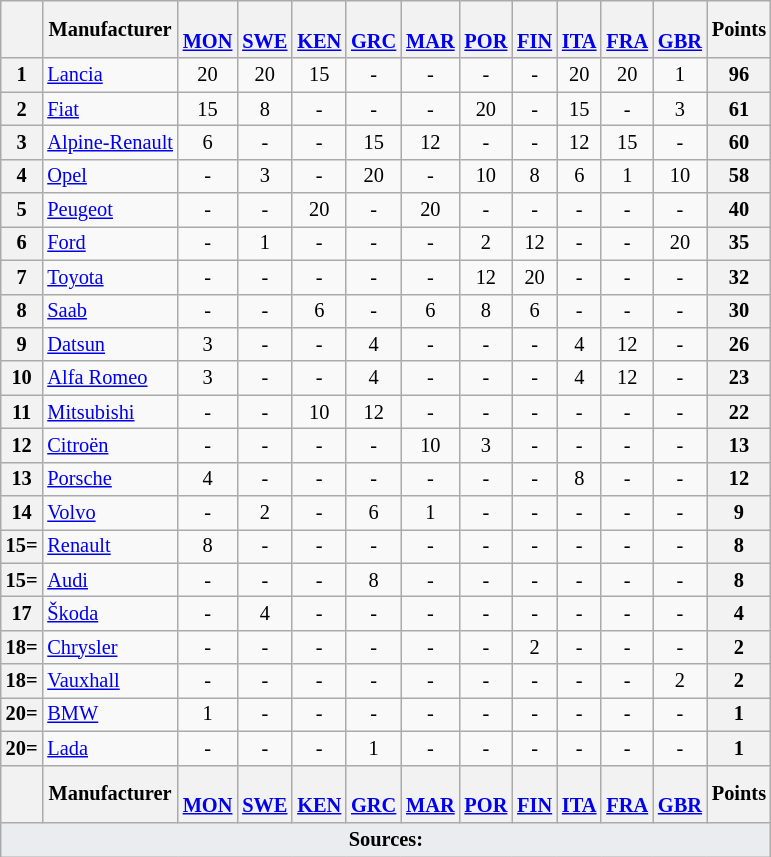<table class="wikitable" style="text-align:center; font-size:85%;">
<tr valign="top">
<th valign="middle"></th>
<th valign="middle">Manufacturer</th>
<th><br><a href='#'>MON</a></th>
<th><br><a href='#'>SWE</a></th>
<th><br><a href='#'>KEN</a></th>
<th><br><a href='#'>GRC</a></th>
<th><br><a href='#'>MAR</a></th>
<th><br><a href='#'>POR</a></th>
<th><br><a href='#'>FIN</a></th>
<th><br><a href='#'>ITA</a></th>
<th><br><a href='#'>FRA</a></th>
<th><br><a href='#'>GBR</a></th>
<th valign="middle">Points</th>
</tr>
<tr>
<th>1</th>
<td align=left> <a href='#'>Lancia</a></td>
<td>20</td>
<td>20</td>
<td>15</td>
<td>-</td>
<td>-</td>
<td>-</td>
<td>-</td>
<td>20</td>
<td>20</td>
<td>1</td>
<th>96</th>
</tr>
<tr>
<th>2</th>
<td align=left> <a href='#'>Fiat</a></td>
<td>15</td>
<td>8</td>
<td>-</td>
<td>-</td>
<td>-</td>
<td>20</td>
<td>-</td>
<td>15</td>
<td>-</td>
<td>3</td>
<th>61</th>
</tr>
<tr>
<th>3</th>
<td align=left> <a href='#'>Alpine-Renault</a></td>
<td>6</td>
<td>-</td>
<td>-</td>
<td>15</td>
<td>12</td>
<td>-</td>
<td>-</td>
<td>12</td>
<td>15</td>
<td>-</td>
<th>60</th>
</tr>
<tr>
<th>4</th>
<td align=left> <a href='#'>Opel</a></td>
<td>-</td>
<td>3</td>
<td>-</td>
<td>20</td>
<td>-</td>
<td>10</td>
<td>8</td>
<td>6</td>
<td>1</td>
<td>10</td>
<th>58</th>
</tr>
<tr>
<th>5</th>
<td align=left> <a href='#'>Peugeot</a></td>
<td>-</td>
<td>-</td>
<td>20</td>
<td>-</td>
<td>20</td>
<td>-</td>
<td>-</td>
<td>-</td>
<td>-</td>
<td>-</td>
<th>40</th>
</tr>
<tr>
<th>6</th>
<td align=left> <a href='#'>Ford</a></td>
<td>-</td>
<td>1</td>
<td>-</td>
<td>-</td>
<td>-</td>
<td>2</td>
<td>12</td>
<td>-</td>
<td>-</td>
<td>20</td>
<th>35</th>
</tr>
<tr>
<th>7</th>
<td align=left> <a href='#'>Toyota</a></td>
<td>-</td>
<td>-</td>
<td>-</td>
<td>-</td>
<td>-</td>
<td>12</td>
<td>20</td>
<td>-</td>
<td>-</td>
<td>-</td>
<th>32</th>
</tr>
<tr>
<th>8</th>
<td align=left> <a href='#'>Saab</a></td>
<td>-</td>
<td>-</td>
<td>6</td>
<td>-</td>
<td>6</td>
<td>8</td>
<td>6</td>
<td>-</td>
<td>-</td>
<td>-</td>
<th>30</th>
</tr>
<tr>
<th>9</th>
<td align=left> <a href='#'>Datsun</a></td>
<td>3</td>
<td>-</td>
<td>-</td>
<td>4</td>
<td>-</td>
<td>-</td>
<td>-</td>
<td>4</td>
<td>12</td>
<td>-</td>
<th>26</th>
</tr>
<tr>
<th>10</th>
<td align=left> <a href='#'>Alfa Romeo</a></td>
<td>3</td>
<td>-</td>
<td>-</td>
<td>4</td>
<td>-</td>
<td>-</td>
<td>-</td>
<td>4</td>
<td>12</td>
<td>-</td>
<th>23</th>
</tr>
<tr>
<th>11</th>
<td align=left> <a href='#'>Mitsubishi</a></td>
<td>-</td>
<td>-</td>
<td>10</td>
<td>12</td>
<td>-</td>
<td>-</td>
<td>-</td>
<td>-</td>
<td>-</td>
<td>-</td>
<th>22</th>
</tr>
<tr>
<th>12</th>
<td align=left> <a href='#'>Citroën</a></td>
<td>-</td>
<td>-</td>
<td>-</td>
<td>-</td>
<td>10</td>
<td>3</td>
<td>-</td>
<td>-</td>
<td>-</td>
<td>-</td>
<th>13</th>
</tr>
<tr>
<th>13</th>
<td align=left> <a href='#'>Porsche</a></td>
<td>4</td>
<td>-</td>
<td>-</td>
<td>-</td>
<td>-</td>
<td>-</td>
<td>-</td>
<td>8</td>
<td>-</td>
<td>-</td>
<th>12</th>
</tr>
<tr>
<th>14</th>
<td align=left> <a href='#'>Volvo</a></td>
<td>-</td>
<td>2</td>
<td>-</td>
<td>6</td>
<td>1</td>
<td>-</td>
<td>-</td>
<td>-</td>
<td>-</td>
<td>-</td>
<th>9</th>
</tr>
<tr>
<th>15=</th>
<td align=left> <a href='#'>Renault</a></td>
<td>8</td>
<td>-</td>
<td>-</td>
<td>-</td>
<td>-</td>
<td>-</td>
<td>-</td>
<td>-</td>
<td>-</td>
<td>-</td>
<th>8</th>
</tr>
<tr>
<th>15=</th>
<td align=left> <a href='#'>Audi</a></td>
<td>-</td>
<td>-</td>
<td>-</td>
<td>8</td>
<td>-</td>
<td>-</td>
<td>-</td>
<td>-</td>
<td>-</td>
<td>-</td>
<th>8</th>
</tr>
<tr>
<th>17</th>
<td align=left> <a href='#'>Škoda</a></td>
<td>-</td>
<td>4</td>
<td>-</td>
<td>-</td>
<td>-</td>
<td>-</td>
<td>-</td>
<td>-</td>
<td>-</td>
<td>-</td>
<th>4</th>
</tr>
<tr>
<th>18=</th>
<td align=left> <a href='#'>Chrysler</a></td>
<td>-</td>
<td>-</td>
<td>-</td>
<td>-</td>
<td>-</td>
<td>-</td>
<td>2</td>
<td>-</td>
<td>-</td>
<td>-</td>
<th>2</th>
</tr>
<tr>
<th>18=</th>
<td align=left> <a href='#'>Vauxhall</a></td>
<td>-</td>
<td>-</td>
<td>-</td>
<td>-</td>
<td>-</td>
<td>-</td>
<td>-</td>
<td>-</td>
<td>-</td>
<td>2</td>
<th>2</th>
</tr>
<tr>
<th>20=</th>
<td align=left> <a href='#'>BMW</a></td>
<td>1</td>
<td>-</td>
<td>-</td>
<td>-</td>
<td>-</td>
<td>-</td>
<td>-</td>
<td>-</td>
<td>-</td>
<td>-</td>
<th>1</th>
</tr>
<tr>
<th>20=</th>
<td align=left> <a href='#'>Lada</a></td>
<td>-</td>
<td>-</td>
<td>-</td>
<td>1</td>
<td>-</td>
<td>-</td>
<td>-</td>
<td>-</td>
<td>-</td>
<td>-</td>
<th>1</th>
</tr>
<tr valign="bottom">
<th valign="middle"></th>
<th valign="middle">Manufacturer</th>
<th><br><a href='#'>MON</a></th>
<th><br><a href='#'>SWE</a></th>
<th><br><a href='#'>KEN</a></th>
<th><br><a href='#'>GRC</a></th>
<th><br><a href='#'>MAR</a></th>
<th><br><a href='#'>POR</a></th>
<th><br><a href='#'>FIN</a></th>
<th><br><a href='#'>ITA</a></th>
<th><br><a href='#'>FRA</a></th>
<th><br><a href='#'>GBR</a></th>
<th valign="middle">Points</th>
</tr>
<tr>
<td colspan="13" style="background-color:#EAECF0;text-align:center"><strong>Sources:</strong></td>
</tr>
</table>
